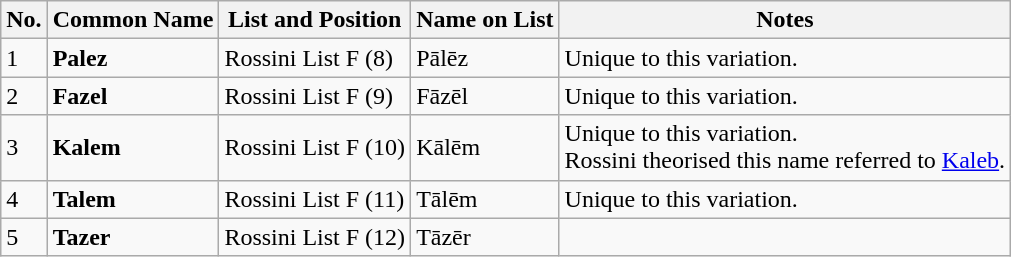<table class="wikitable">
<tr>
<th>No.</th>
<th>Common Name</th>
<th>List and Position</th>
<th>Name on List</th>
<th>Notes</th>
</tr>
<tr>
<td>1</td>
<td><strong>Palez</strong></td>
<td>Rossini List F (8)</td>
<td>Pālēz</td>
<td>Unique to this variation.</td>
</tr>
<tr>
<td>2</td>
<td><strong>Fazel</strong></td>
<td>Rossini List F (9)</td>
<td>Fāzēl</td>
<td>Unique to this variation.</td>
</tr>
<tr>
<td>3</td>
<td><strong>Kalem</strong></td>
<td>Rossini List F (10)</td>
<td>Kālēm</td>
<td>Unique to this variation.<br>Rossini theorised this name referred to <a href='#'>Kaleb</a>.</td>
</tr>
<tr>
<td>4</td>
<td><strong>Talem</strong></td>
<td>Rossini List F (11)</td>
<td>Tālēm</td>
<td>Unique to this variation.</td>
</tr>
<tr>
<td>5</td>
<td><strong>Tazer</strong></td>
<td>Rossini List F (12)</td>
<td>Tāzēr</td>
<td></td>
</tr>
</table>
